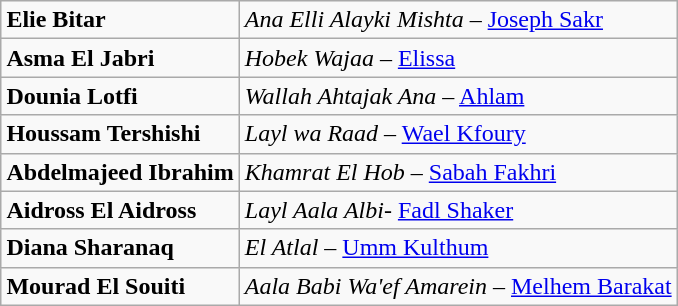<table class="wikitable" style="margin:1em auto;">
<tr>
<td><strong>Elie Bitar</strong></td>
<td><em>Ana Elli Alayki Mishta</em> – <a href='#'>Joseph Sakr</a></td>
</tr>
<tr>
<td><strong>Asma El Jabri</strong></td>
<td><em>Hobek Wajaa</em> – <a href='#'>Elissa</a></td>
</tr>
<tr>
<td><strong>Dounia Lotfi</strong></td>
<td><em>Wallah Ahtajak Ana</em> – <a href='#'>Ahlam</a></td>
</tr>
<tr>
<td><strong>Houssam Tershishi</strong></td>
<td><em>Layl wa Raad</em> – <a href='#'>Wael Kfoury</a></td>
</tr>
<tr>
<td><strong>Abdelmajeed Ibrahim</strong></td>
<td><em>Khamrat El Hob</em> – <a href='#'>Sabah Fakhri</a></td>
</tr>
<tr>
<td><strong>Aidross El Aidross</strong></td>
<td><em>Layl Aala Albi</em>- <a href='#'>Fadl Shaker</a></td>
</tr>
<tr>
<td><strong>Diana Sharanaq</strong></td>
<td><em>El Atlal</em> – <a href='#'>Umm Kulthum</a></td>
</tr>
<tr>
<td><strong>Mourad El Souiti</strong></td>
<td><em>Aala Babi Wa'ef Amarein</em> – <a href='#'>Melhem Barakat</a></td>
</tr>
</table>
